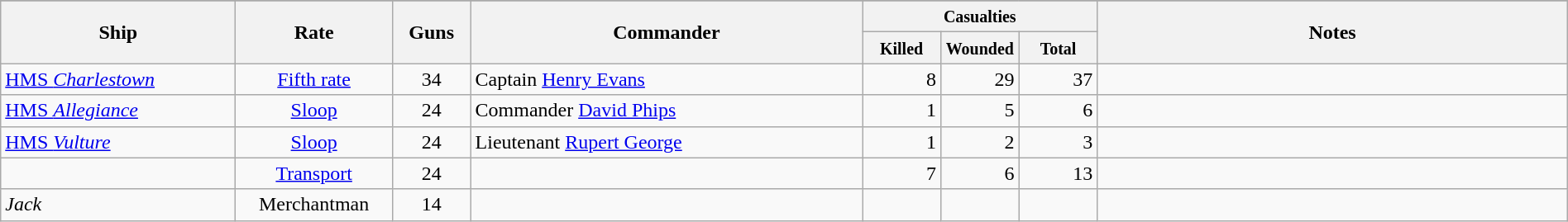<table class="wikitable" width=100%>
<tr>
</tr>
<tr>
<th width=15%; rowspan=2>Ship</th>
<th width=10%; rowspan=2>Rate</th>
<th width=5%; rowspan=2>Guns</th>
<th width=25%; rowspan=2>Commander</th>
<th width=15%; colspan=3><small>Casualties</small></th>
<th width=30%; rowspan=2>Notes</th>
</tr>
<tr valign="top">
<th width=5%;><small> Killed </small></th>
<th width=5%;><small> Wounded </small></th>
<th width=5%;><small> Total</small></th>
</tr>
<tr valign="top">
<td><a href='#'>HMS <em>Charlestown</em></a></td>
<td align = center><a href='#'>Fifth rate</a></td>
<td align = center>34</td>
<td>Captain <a href='#'>Henry Evans</a></td>
<td align = right>8</td>
<td align = right>29</td>
<td align = right>37</td>
<td></td>
</tr>
<tr valign="top">
<td><a href='#'>HMS <em>Allegiance</em></a></td>
<td align = center><a href='#'>Sloop</a></td>
<td align = center>24</td>
<td>Commander <a href='#'>David Phips</a></td>
<td align = right>1</td>
<td align = right>5</td>
<td align = right>6</td>
<td></td>
</tr>
<tr valign="top">
<td><a href='#'>HMS <em>Vulture</em></a></td>
<td align = center><a href='#'>Sloop</a></td>
<td align = center>24</td>
<td>Lieutenant <a href='#'>Rupert George</a></td>
<td align = right>1</td>
<td align = right>2</td>
<td align = right>3</td>
<td></td>
</tr>
<tr valign="top">
<td></td>
<td align = center><a href='#'>Transport</a></td>
<td align = center>24</td>
<td></td>
<td align = right>7</td>
<td align = right>6</td>
<td align = right>13</td>
<td></td>
</tr>
<tr valign="top">
<td><em>Jack</em></td>
<td align = center>Merchantman</td>
<td align = center>14</td>
<td></td>
<td align = right></td>
<td align = right></td>
<td align = right></td>
<td></td>
</tr>
</table>
